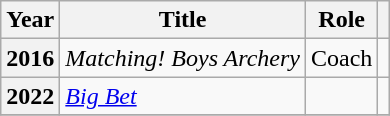<table class="wikitable sortable plainrowheaders">
<tr>
<th scope="col">Year</th>
<th scope="col">Title</th>
<th scope="col">Role</th>
<th scope="col" class="unsortable"></th>
</tr>
<tr>
<th scope="row">2016</th>
<td><em>Matching! Boys Archery</em></td>
<td>Coach</td>
<td></td>
</tr>
<tr>
<th scope="row">2022</th>
<td><em><a href='#'>Big Bet</a></em></td>
<td></td>
<td></td>
</tr>
<tr>
</tr>
</table>
